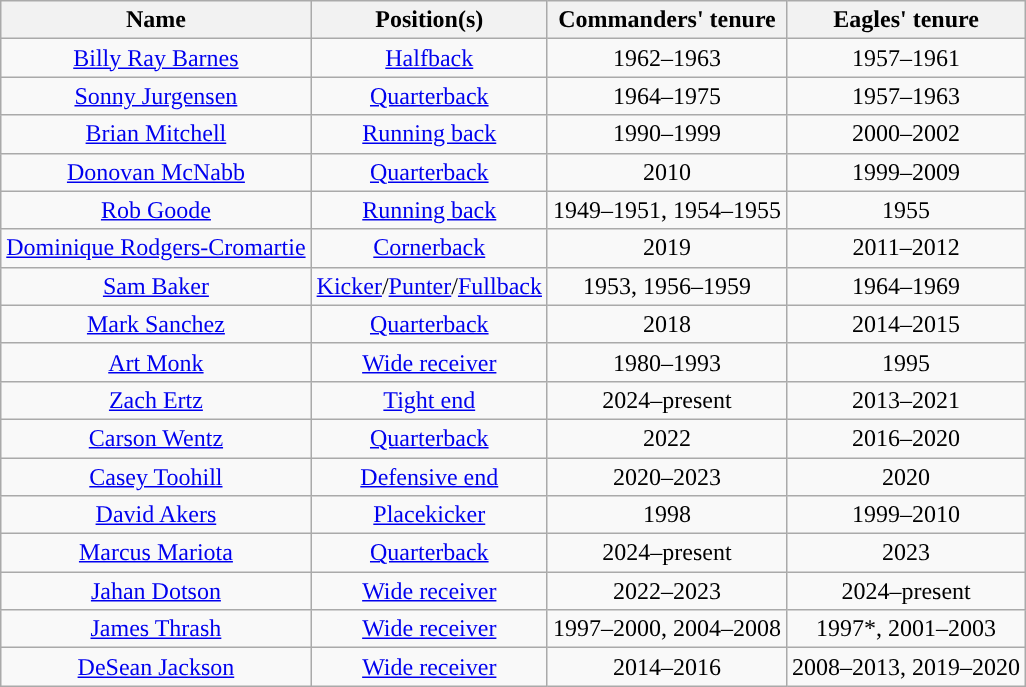<table class="wikitable" style="text-align: center;">
<tr>
<th>Name</th>
<th>Position(s)</th>
<th>Commanders' tenure</th>
<th>Eagles' tenure</th>
</tr>
<tr>
<td><a href='#'>Billy Ray Barnes</a></td>
<td><a href='#'>Halfback</a></td>
<td>1962–1963</td>
<td>1957–1961</td>
</tr>
<tr>
<td><a href='#'>Sonny Jurgensen</a></td>
<td><a href='#'>Quarterback</a></td>
<td>1964–1975</td>
<td>1957–1963</td>
</tr>
<tr>
<td><a href='#'>Brian Mitchell</a></td>
<td><a href='#'>Running back</a></td>
<td>1990–1999</td>
<td>2000–2002</td>
</tr>
<tr>
<td><a href='#'>Donovan McNabb</a></td>
<td><a href='#'>Quarterback</a></td>
<td>2010</td>
<td>1999–2009</td>
</tr>
<tr>
<td><a href='#'>Rob Goode</a></td>
<td><a href='#'>Running back</a></td>
<td>1949–1951, 1954–1955</td>
<td>1955</td>
</tr>
<tr>
<td><a href='#'>Dominique Rodgers-Cromartie</a></td>
<td><a href='#'>Cornerback</a></td>
<td>2019</td>
<td>2011–2012</td>
</tr>
<tr>
<td><a href='#'>Sam Baker</a></td>
<td><a href='#'>Kicker</a>/<a href='#'>Punter</a>/<a href='#'>Fullback</a></td>
<td>1953, 1956–1959</td>
<td>1964–1969</td>
</tr>
<tr>
<td><a href='#'>Mark Sanchez</a></td>
<td><a href='#'>Quarterback</a></td>
<td>2018</td>
<td>2014–2015</td>
</tr>
<tr>
<td><a href='#'>Art Monk</a></td>
<td><a href='#'>Wide receiver</a></td>
<td>1980–1993</td>
<td>1995</td>
</tr>
<tr>
<td><a href='#'>Zach Ertz</a></td>
<td><a href='#'>Tight end</a></td>
<td>2024–present</td>
<td>2013–2021</td>
</tr>
<tr>
<td><a href='#'>Carson Wentz</a></td>
<td><a href='#'>Quarterback</a></td>
<td>2022</td>
<td>2016–2020</td>
</tr>
<tr>
<td><a href='#'>Casey Toohill</a></td>
<td><a href='#'>Defensive end</a></td>
<td>2020–2023</td>
<td>2020</td>
</tr>
<tr>
<td><a href='#'>David Akers</a></td>
<td><a href='#'>Placekicker</a></td>
<td>1998</td>
<td>1999–2010</td>
</tr>
<tr>
<td><a href='#'>Marcus Mariota</a></td>
<td><a href='#'>Quarterback</a></td>
<td>2024–present</td>
<td>2023</td>
</tr>
<tr>
<td><a href='#'>Jahan Dotson</a></td>
<td><a href='#'>Wide receiver</a></td>
<td>2022–2023</td>
<td>2024–present</td>
</tr>
<tr>
<td><a href='#'>James Thrash</a></td>
<td><a href='#'>Wide receiver</a></td>
<td>1997–2000, 2004–2008</td>
<td>1997*, 2001–2003</td>
</tr>
<tr>
<td><a href='#'>DeSean Jackson</a></td>
<td><a href='#'>Wide receiver</a></td>
<td>2014–2016</td>
<td>2008–2013, 2019–2020</td>
</tr>
</table>
